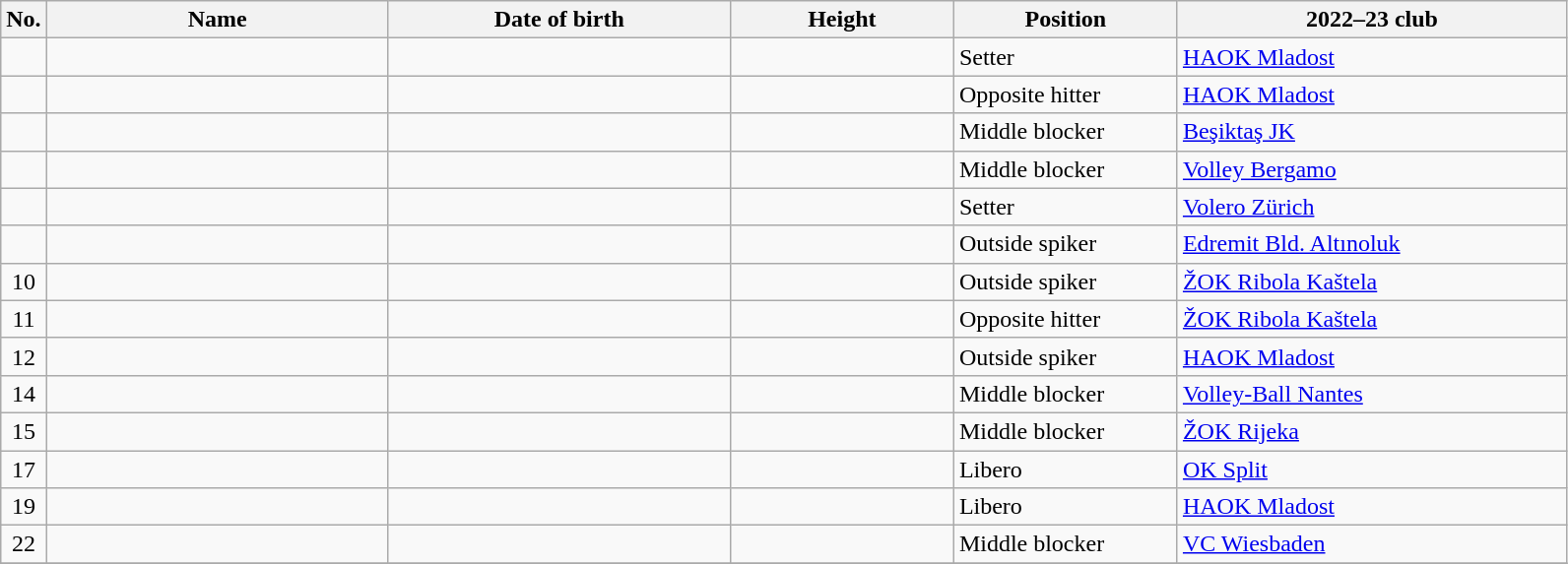<table class="wikitable sortable" style="font-size:100%; text-align:center;">
<tr>
<th>No.</th>
<th style="width:14em">Name</th>
<th style="width:14em">Date of birth</th>
<th style="width:9em">Height</th>
<th style="width:9em">Position</th>
<th style="width:16em">2022–23 club</th>
</tr>
<tr>
<td></td>
<td align=left></td>
<td align=right></td>
<td></td>
<td align=left>Setter</td>
<td align=left> <a href='#'>HAOK Mladost</a></td>
</tr>
<tr>
<td></td>
<td align=left></td>
<td align=right></td>
<td></td>
<td align=left>Opposite hitter</td>
<td align=left> <a href='#'>HAOK Mladost</a></td>
</tr>
<tr>
<td></td>
<td align=left></td>
<td align=right></td>
<td></td>
<td align=left>Middle blocker</td>
<td align=left> <a href='#'>Beşiktaş JK</a></td>
</tr>
<tr>
<td></td>
<td align=left></td>
<td align=right></td>
<td></td>
<td align=left>Middle blocker</td>
<td align=left> <a href='#'>Volley Bergamo</a></td>
</tr>
<tr>
<td></td>
<td align=left></td>
<td align=right></td>
<td></td>
<td align=left>Setter</td>
<td align=left> <a href='#'>Volero Zürich</a></td>
</tr>
<tr>
<td></td>
<td align=left></td>
<td align=right></td>
<td></td>
<td align=left>Outside spiker</td>
<td align=left> <a href='#'>Edremit Bld. Altınoluk</a></td>
</tr>
<tr>
<td>10</td>
<td align=left></td>
<td align=right></td>
<td></td>
<td align=left>Outside spiker</td>
<td align=left> <a href='#'>ŽOK Ribola Kaštela</a></td>
</tr>
<tr>
<td>11</td>
<td align=left></td>
<td align=right></td>
<td></td>
<td align=left>Opposite hitter</td>
<td align=left> <a href='#'>ŽOK Ribola Kaštela</a></td>
</tr>
<tr>
<td>12</td>
<td align=left></td>
<td align=right></td>
<td></td>
<td align=left>Outside spiker</td>
<td align=left> <a href='#'>HAOK Mladost</a></td>
</tr>
<tr>
<td>14</td>
<td align=left></td>
<td align=right></td>
<td></td>
<td align=left>Middle blocker</td>
<td align=left> <a href='#'>Volley-Ball Nantes</a></td>
</tr>
<tr>
<td>15</td>
<td align=left></td>
<td align=right></td>
<td></td>
<td align=left>Middle blocker</td>
<td align=left> <a href='#'>ŽOK Rijeka</a></td>
</tr>
<tr>
<td>17</td>
<td align=left></td>
<td align=right></td>
<td></td>
<td align=left>Libero</td>
<td align=left> <a href='#'>OK Split</a></td>
</tr>
<tr>
<td>19</td>
<td align=left></td>
<td align=right></td>
<td></td>
<td align=left>Libero</td>
<td align=left> <a href='#'>HAOK Mladost</a></td>
</tr>
<tr>
<td>22</td>
<td align=left></td>
<td align=right></td>
<td></td>
<td align=left>Middle blocker</td>
<td align=left> <a href='#'>VC Wiesbaden</a></td>
</tr>
<tr>
</tr>
</table>
